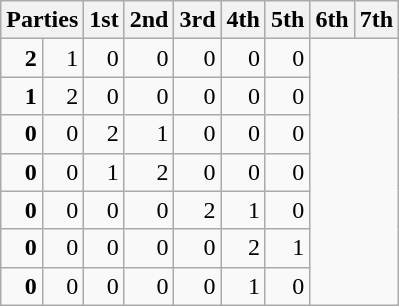<table class="wikitable" style="text-align:right;">
<tr>
<th colspan=2 style="text-align:left;">Parties</th>
<th>1st</th>
<th>2nd</th>
<th>3rd</th>
<th>4th</th>
<th>5th</th>
<th>6th</th>
<th>7th</th>
</tr>
<tr>
<td><strong>2</strong></td>
<td>1</td>
<td>0</td>
<td>0</td>
<td>0</td>
<td>0</td>
<td>0</td>
</tr>
<tr>
<td><strong>1</strong></td>
<td>2</td>
<td>0</td>
<td>0</td>
<td>0</td>
<td>0</td>
<td>0</td>
</tr>
<tr>
<td><strong>0</strong></td>
<td>0</td>
<td>2</td>
<td>1</td>
<td>0</td>
<td>0</td>
<td>0</td>
</tr>
<tr>
<td><strong>0</strong></td>
<td>0</td>
<td>1</td>
<td>2</td>
<td>0</td>
<td>0</td>
<td>0</td>
</tr>
<tr>
<td><strong>0</strong></td>
<td>0</td>
<td>0</td>
<td>0</td>
<td>2</td>
<td>1</td>
<td>0</td>
</tr>
<tr>
<td><strong>0</strong></td>
<td>0</td>
<td>0</td>
<td>0</td>
<td>0</td>
<td>2</td>
<td>1</td>
</tr>
<tr>
<td><strong>0</strong></td>
<td>0</td>
<td>0</td>
<td>0</td>
<td>0</td>
<td>1</td>
<td>0</td>
</tr>
</table>
